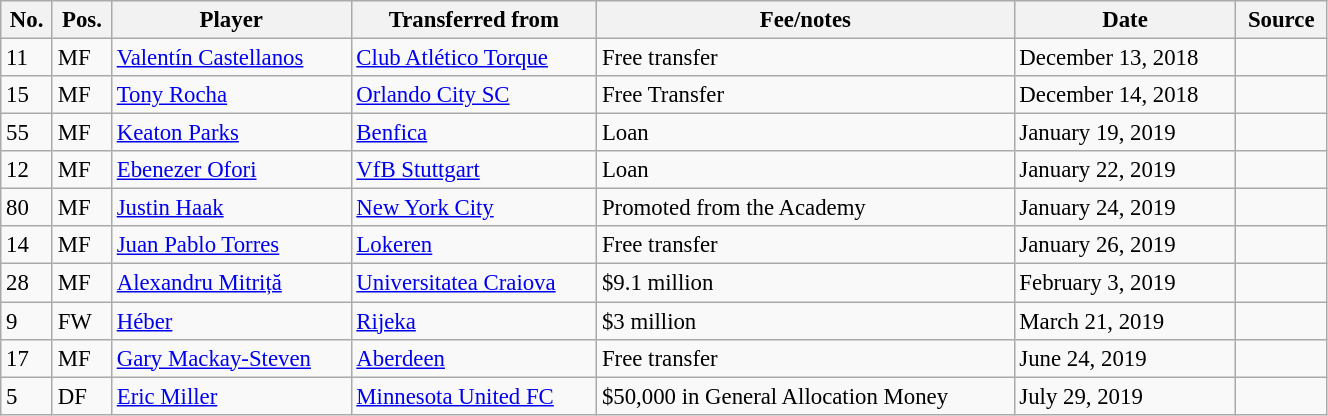<table class="wikitable sortable" style="width:70%; text-align:center; font-size:95%; text-align:left;">
<tr>
<th>No.</th>
<th>Pos.</th>
<th>Player</th>
<th>Transferred from</th>
<th>Fee/notes</th>
<th>Date</th>
<th>Source</th>
</tr>
<tr>
<td>11</td>
<td>MF</td>
<td> <a href='#'>Valentín Castellanos</a></td>
<td> <a href='#'>Club Atlético Torque</a></td>
<td>Free transfer</td>
<td>December 13, 2018</td>
<td></td>
</tr>
<tr>
<td>15</td>
<td>MF</td>
<td> <a href='#'>Tony Rocha</a></td>
<td> <a href='#'>Orlando City SC</a></td>
<td>Free Transfer</td>
<td>December 14, 2018</td>
<td></td>
</tr>
<tr>
<td>55</td>
<td>MF</td>
<td> <a href='#'>Keaton Parks</a></td>
<td> <a href='#'>Benfica</a></td>
<td>Loan</td>
<td>January 19, 2019</td>
<td></td>
</tr>
<tr>
<td>12</td>
<td>MF</td>
<td> <a href='#'>Ebenezer Ofori</a></td>
<td> <a href='#'>VfB Stuttgart</a></td>
<td>Loan</td>
<td>January 22, 2019</td>
<td></td>
</tr>
<tr>
<td>80</td>
<td>MF</td>
<td> <a href='#'>Justin Haak</a></td>
<td> <a href='#'>New York City</a></td>
<td>Promoted from the Academy</td>
<td>January 24, 2019</td>
<td></td>
</tr>
<tr>
<td>14</td>
<td>MF</td>
<td> <a href='#'>Juan Pablo Torres</a></td>
<td> <a href='#'>Lokeren</a></td>
<td>Free transfer</td>
<td>January 26, 2019</td>
<td></td>
</tr>
<tr>
<td>28</td>
<td>MF</td>
<td> <a href='#'>Alexandru Mitriță</a></td>
<td> <a href='#'>Universitatea Craiova</a></td>
<td>$9.1 million</td>
<td>February 3, 2019</td>
<td></td>
</tr>
<tr>
<td>9</td>
<td>FW</td>
<td> <a href='#'>Héber</a></td>
<td> <a href='#'>Rijeka</a></td>
<td>$3 million</td>
<td>March 21, 2019</td>
<td></td>
</tr>
<tr>
<td>17</td>
<td>MF</td>
<td> <a href='#'>Gary Mackay-Steven</a></td>
<td> <a href='#'>Aberdeen</a></td>
<td>Free transfer</td>
<td>June 24, 2019</td>
<td></td>
</tr>
<tr>
<td>5</td>
<td>DF</td>
<td> <a href='#'>Eric Miller</a></td>
<td> <a href='#'>Minnesota United FC</a></td>
<td>$50,000 in General Allocation Money</td>
<td>July 29, 2019</td>
<td></td>
</tr>
</table>
